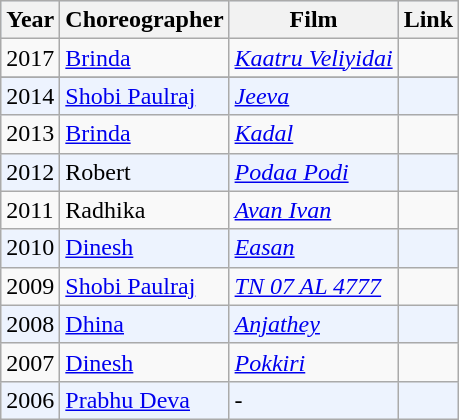<table class="wikitable">
<tr style="background:#d1e4fd;">
<th>Year</th>
<th>Choreographer</th>
<th>Film</th>
<th>Link</th>
</tr>
<tr>
<td>2017</td>
<td><a href='#'>Brinda</a></td>
<td><em><a href='#'>Kaatru Veliyidai</a></em></td>
<td></td>
</tr>
<tr>
</tr>
<tr style="background:#edf3fe;">
<td>2014</td>
<td><a href='#'>Shobi Paulraj</a></td>
<td><em><a href='#'>Jeeva</a></em></td>
<td></td>
</tr>
<tr>
<td>2013</td>
<td><a href='#'>Brinda</a></td>
<td><em><a href='#'>Kadal</a></em></td>
<td></td>
</tr>
<tr style="background:#edf3fe;">
<td>2012</td>
<td>Robert</td>
<td><em><a href='#'>Podaa Podi</a></em></td>
<td></td>
</tr>
<tr>
<td>2011</td>
<td>Radhika</td>
<td><em><a href='#'>Avan Ivan</a></em></td>
<td></td>
</tr>
<tr style="background:#edf3fe;">
<td>2010</td>
<td><a href='#'>Dinesh</a></td>
<td><em><a href='#'>Easan</a></em></td>
<td></td>
</tr>
<tr>
<td>2009</td>
<td><a href='#'>Shobi Paulraj</a></td>
<td><em><a href='#'>TN 07 AL 4777</a></em></td>
<td></td>
</tr>
<tr style="background:#edf3fe;">
<td>2008</td>
<td><a href='#'>Dhina</a></td>
<td><em><a href='#'>Anjathey</a></em></td>
<td></td>
</tr>
<tr>
<td>2007</td>
<td><a href='#'>Dinesh</a></td>
<td><em><a href='#'>Pokkiri</a></em></td>
<td></td>
</tr>
<tr style="background:#edf3fe;">
<td>2006</td>
<td><a href='#'>Prabhu Deva</a></td>
<td>-</td>
<td></td>
</tr>
</table>
